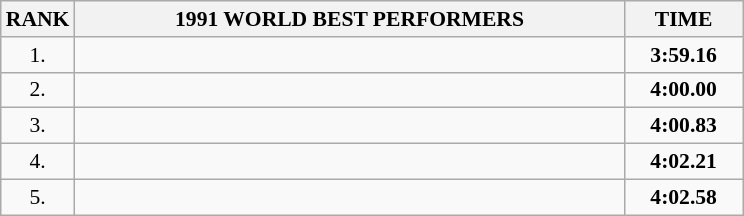<table class="wikitable" style="border-collapse: collapse; font-size: 90%;">
<tr>
<th>RANK</th>
<th align="center" style="width: 25em">1991 WORLD BEST PERFORMERS</th>
<th align="center" style="width: 5em">TIME</th>
</tr>
<tr>
<td align="center">1.</td>
<td></td>
<td align="center"><strong>3:59.16</strong></td>
</tr>
<tr>
<td align="center">2.</td>
<td></td>
<td align="center"><strong>4:00.00</strong></td>
</tr>
<tr>
<td align="center">3.</td>
<td></td>
<td align="center"><strong>4:00.83</strong></td>
</tr>
<tr>
<td align="center">4.</td>
<td></td>
<td align="center"><strong>4:02.21</strong></td>
</tr>
<tr>
<td align="center">5.</td>
<td></td>
<td align="center"><strong>4:02.58</strong></td>
</tr>
</table>
